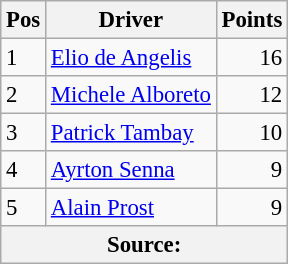<table class="wikitable" style="font-size: 95%;">
<tr>
<th>Pos</th>
<th>Driver</th>
<th>Points</th>
</tr>
<tr>
<td>1</td>
<td> <a href='#'>Elio de Angelis</a></td>
<td style="text-align:right;">16</td>
</tr>
<tr>
<td>2</td>
<td> <a href='#'>Michele Alboreto</a></td>
<td style="text-align:right;">12</td>
</tr>
<tr>
<td>3</td>
<td> <a href='#'>Patrick Tambay</a></td>
<td style="text-align:right;">10</td>
</tr>
<tr>
<td>4</td>
<td> <a href='#'>Ayrton Senna</a></td>
<td style="text-align:right;">9</td>
</tr>
<tr>
<td>5</td>
<td> <a href='#'>Alain Prost</a></td>
<td style="text-align:right;">9</td>
</tr>
<tr>
<th colspan=4>Source: </th>
</tr>
</table>
